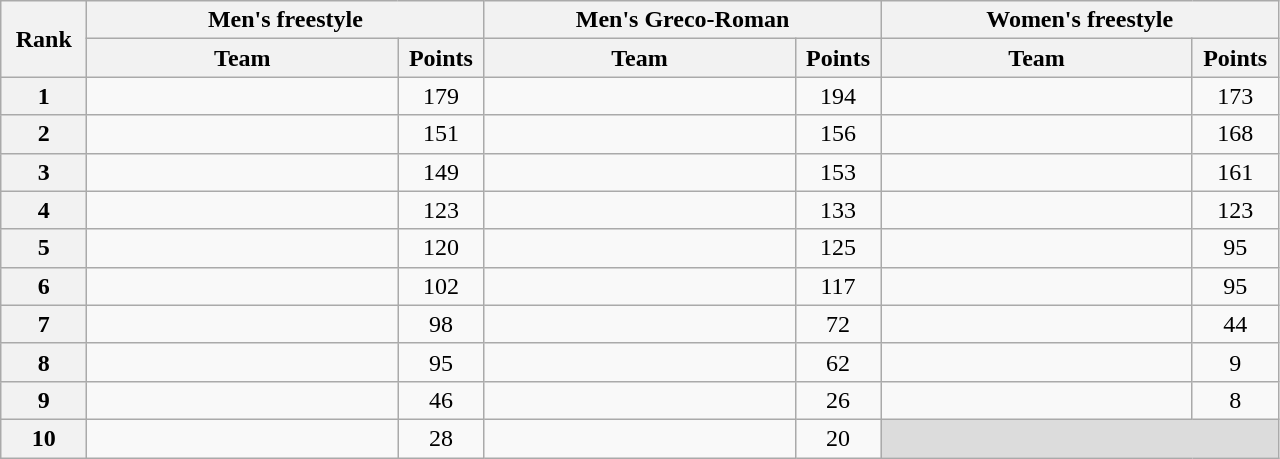<table class="wikitable" style="text-align:center;">
<tr>
<th width=50 rowspan="2">Rank</th>
<th colspan="2">Men's freestyle</th>
<th colspan="2">Men's Greco-Roman</th>
<th colspan="2">Women's freestyle</th>
</tr>
<tr>
<th width=200>Team</th>
<th width=50>Points</th>
<th width=200>Team</th>
<th width=50>Points</th>
<th width=200>Team</th>
<th width=50>Points</th>
</tr>
<tr>
<th>1</th>
<td align=left></td>
<td>179</td>
<td align=left></td>
<td>194</td>
<td align=left></td>
<td>173</td>
</tr>
<tr>
<th>2</th>
<td align=left></td>
<td>151</td>
<td align=left></td>
<td>156</td>
<td align=left></td>
<td>168</td>
</tr>
<tr>
<th>3</th>
<td align=left></td>
<td>149</td>
<td align=left></td>
<td>153</td>
<td align=left></td>
<td>161</td>
</tr>
<tr>
<th>4</th>
<td align=left></td>
<td>123</td>
<td align=left></td>
<td>133</td>
<td align=left></td>
<td>123</td>
</tr>
<tr>
<th>5</th>
<td align=left></td>
<td>120</td>
<td align=left></td>
<td>125</td>
<td align=left></td>
<td>95</td>
</tr>
<tr>
<th>6</th>
<td align=left></td>
<td>102</td>
<td align=left></td>
<td>117</td>
<td align=left></td>
<td>95</td>
</tr>
<tr>
<th>7</th>
<td align=left></td>
<td>98</td>
<td align=left></td>
<td>72</td>
<td align=left></td>
<td>44</td>
</tr>
<tr>
<th>8</th>
<td align=left></td>
<td>95</td>
<td align=left></td>
<td>62</td>
<td align=left></td>
<td>9</td>
</tr>
<tr>
<th>9</th>
<td align=left></td>
<td>46</td>
<td align=left></td>
<td>26</td>
<td align=left></td>
<td>8</td>
</tr>
<tr>
<th>10</th>
<td align=left></td>
<td>28</td>
<td align=left><br></td>
<td>20</td>
<td bgcolor=#DCDCDC colspan=2></td>
</tr>
</table>
